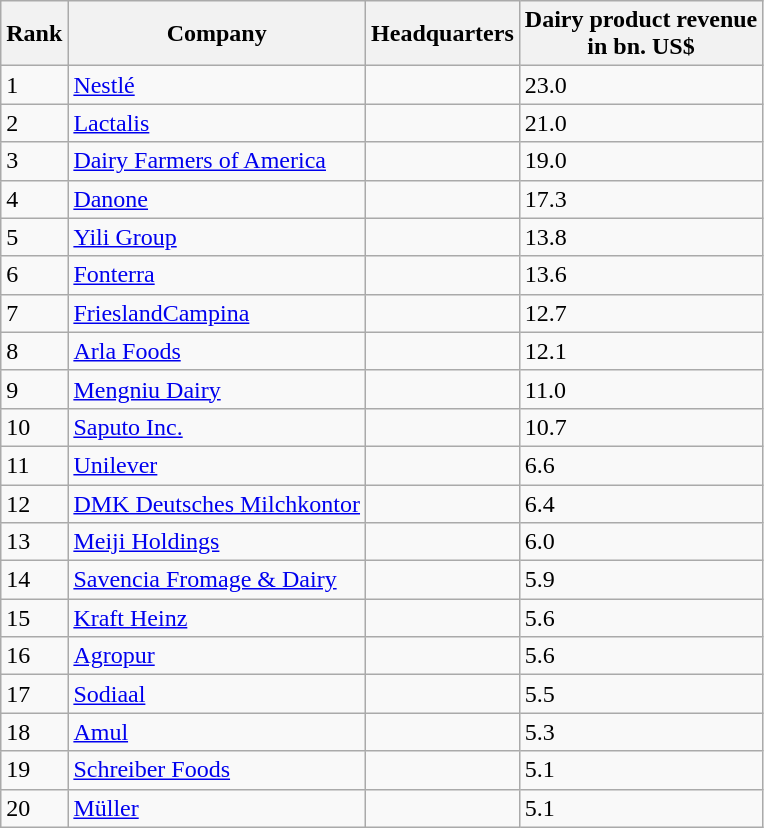<table class="wikitable">
<tr>
<th>Rank</th>
<th>Company</th>
<th>Headquarters</th>
<th>Dairy product revenue <br>in bn. US$</th>
</tr>
<tr>
<td>1</td>
<td><a href='#'>Nestlé</a></td>
<td></td>
<td>23.0</td>
</tr>
<tr>
<td>2</td>
<td><a href='#'>Lactalis</a></td>
<td></td>
<td>21.0</td>
</tr>
<tr>
<td>3</td>
<td><a href='#'>Dairy Farmers of America</a></td>
<td></td>
<td>19.0</td>
</tr>
<tr>
<td>4</td>
<td><a href='#'>Danone</a></td>
<td></td>
<td>17.3</td>
</tr>
<tr>
<td>5</td>
<td><a href='#'>Yili Group</a></td>
<td></td>
<td>13.8</td>
</tr>
<tr>
<td>6</td>
<td><a href='#'>Fonterra</a></td>
<td></td>
<td>13.6</td>
</tr>
<tr>
<td>7</td>
<td><a href='#'>FrieslandCampina</a></td>
<td></td>
<td>12.7</td>
</tr>
<tr>
<td>8</td>
<td><a href='#'>Arla Foods</a></td>
<td></td>
<td>12.1</td>
</tr>
<tr>
<td>9</td>
<td><a href='#'>Mengniu Dairy</a></td>
<td></td>
<td>11.0</td>
</tr>
<tr>
<td>10</td>
<td><a href='#'>Saputo Inc.</a></td>
<td></td>
<td>10.7</td>
</tr>
<tr>
<td>11</td>
<td><a href='#'>Unilever</a></td>
<td></td>
<td>6.6</td>
</tr>
<tr>
<td>12</td>
<td><a href='#'>DMK Deutsches Milchkontor</a></td>
<td></td>
<td>6.4</td>
</tr>
<tr>
<td>13</td>
<td><a href='#'>Meiji Holdings</a></td>
<td></td>
<td>6.0</td>
</tr>
<tr>
<td>14</td>
<td><a href='#'>Savencia Fromage & Dairy</a></td>
<td></td>
<td>5.9</td>
</tr>
<tr>
<td>15</td>
<td><a href='#'>Kraft Heinz</a></td>
<td></td>
<td>5.6</td>
</tr>
<tr>
<td>16</td>
<td><a href='#'>Agropur</a></td>
<td></td>
<td>5.6</td>
</tr>
<tr>
<td>17</td>
<td><a href='#'>Sodiaal</a></td>
<td></td>
<td>5.5</td>
</tr>
<tr>
<td>18</td>
<td><a href='#'>Amul</a></td>
<td></td>
<td>5.3</td>
</tr>
<tr>
<td>19</td>
<td><a href='#'>Schreiber Foods</a></td>
<td></td>
<td>5.1</td>
</tr>
<tr>
<td>20</td>
<td><a href='#'>Müller</a></td>
<td></td>
<td>5.1</td>
</tr>
</table>
